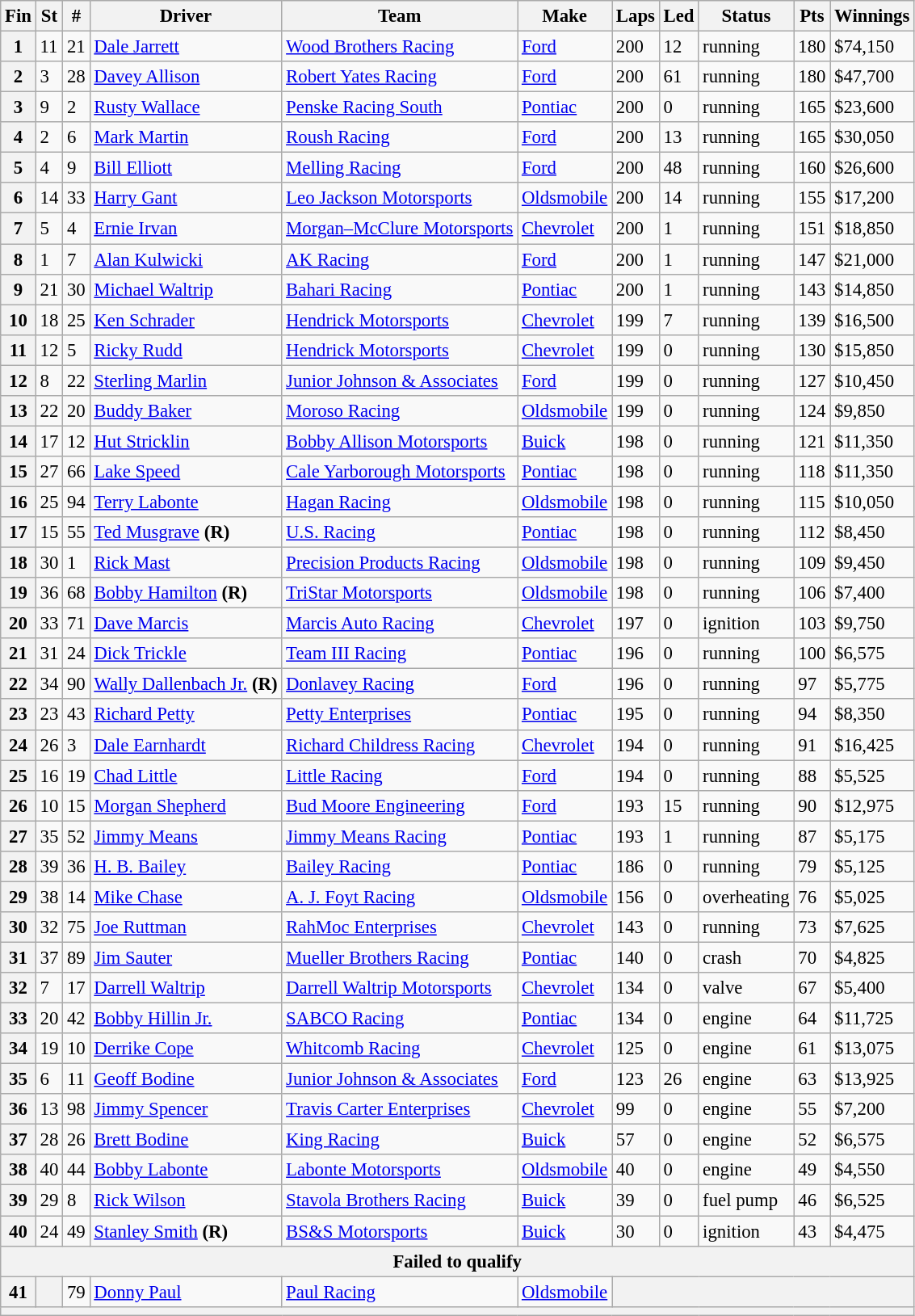<table class="wikitable" style="font-size:95%">
<tr>
<th>Fin</th>
<th>St</th>
<th>#</th>
<th>Driver</th>
<th>Team</th>
<th>Make</th>
<th>Laps</th>
<th>Led</th>
<th>Status</th>
<th>Pts</th>
<th>Winnings</th>
</tr>
<tr>
<th>1</th>
<td>11</td>
<td>21</td>
<td><a href='#'>Dale Jarrett</a></td>
<td><a href='#'>Wood Brothers Racing</a></td>
<td><a href='#'>Ford</a></td>
<td>200</td>
<td>12</td>
<td>running</td>
<td>180</td>
<td>$74,150</td>
</tr>
<tr>
<th>2</th>
<td>3</td>
<td>28</td>
<td><a href='#'>Davey Allison</a></td>
<td><a href='#'>Robert Yates Racing</a></td>
<td><a href='#'>Ford</a></td>
<td>200</td>
<td>61</td>
<td>running</td>
<td>180</td>
<td>$47,700</td>
</tr>
<tr>
<th>3</th>
<td>9</td>
<td>2</td>
<td><a href='#'>Rusty Wallace</a></td>
<td><a href='#'>Penske Racing South</a></td>
<td><a href='#'>Pontiac</a></td>
<td>200</td>
<td>0</td>
<td>running</td>
<td>165</td>
<td>$23,600</td>
</tr>
<tr>
<th>4</th>
<td>2</td>
<td>6</td>
<td><a href='#'>Mark Martin</a></td>
<td><a href='#'>Roush Racing</a></td>
<td><a href='#'>Ford</a></td>
<td>200</td>
<td>13</td>
<td>running</td>
<td>165</td>
<td>$30,050</td>
</tr>
<tr>
<th>5</th>
<td>4</td>
<td>9</td>
<td><a href='#'>Bill Elliott</a></td>
<td><a href='#'>Melling Racing</a></td>
<td><a href='#'>Ford</a></td>
<td>200</td>
<td>48</td>
<td>running</td>
<td>160</td>
<td>$26,600</td>
</tr>
<tr>
<th>6</th>
<td>14</td>
<td>33</td>
<td><a href='#'>Harry Gant</a></td>
<td><a href='#'>Leo Jackson Motorsports</a></td>
<td><a href='#'>Oldsmobile</a></td>
<td>200</td>
<td>14</td>
<td>running</td>
<td>155</td>
<td>$17,200</td>
</tr>
<tr>
<th>7</th>
<td>5</td>
<td>4</td>
<td><a href='#'>Ernie Irvan</a></td>
<td><a href='#'>Morgan–McClure Motorsports</a></td>
<td><a href='#'>Chevrolet</a></td>
<td>200</td>
<td>1</td>
<td>running</td>
<td>151</td>
<td>$18,850</td>
</tr>
<tr>
<th>8</th>
<td>1</td>
<td>7</td>
<td><a href='#'>Alan Kulwicki</a></td>
<td><a href='#'>AK Racing</a></td>
<td><a href='#'>Ford</a></td>
<td>200</td>
<td>1</td>
<td>running</td>
<td>147</td>
<td>$21,000</td>
</tr>
<tr>
<th>9</th>
<td>21</td>
<td>30</td>
<td><a href='#'>Michael Waltrip</a></td>
<td><a href='#'>Bahari Racing</a></td>
<td><a href='#'>Pontiac</a></td>
<td>200</td>
<td>1</td>
<td>running</td>
<td>143</td>
<td>$14,850</td>
</tr>
<tr>
<th>10</th>
<td>18</td>
<td>25</td>
<td><a href='#'>Ken Schrader</a></td>
<td><a href='#'>Hendrick Motorsports</a></td>
<td><a href='#'>Chevrolet</a></td>
<td>199</td>
<td>7</td>
<td>running</td>
<td>139</td>
<td>$16,500</td>
</tr>
<tr>
<th>11</th>
<td>12</td>
<td>5</td>
<td><a href='#'>Ricky Rudd</a></td>
<td><a href='#'>Hendrick Motorsports</a></td>
<td><a href='#'>Chevrolet</a></td>
<td>199</td>
<td>0</td>
<td>running</td>
<td>130</td>
<td>$15,850</td>
</tr>
<tr>
<th>12</th>
<td>8</td>
<td>22</td>
<td><a href='#'>Sterling Marlin</a></td>
<td><a href='#'>Junior Johnson & Associates</a></td>
<td><a href='#'>Ford</a></td>
<td>199</td>
<td>0</td>
<td>running</td>
<td>127</td>
<td>$10,450</td>
</tr>
<tr>
<th>13</th>
<td>22</td>
<td>20</td>
<td><a href='#'>Buddy Baker</a></td>
<td><a href='#'>Moroso Racing</a></td>
<td><a href='#'>Oldsmobile</a></td>
<td>199</td>
<td>0</td>
<td>running</td>
<td>124</td>
<td>$9,850</td>
</tr>
<tr>
<th>14</th>
<td>17</td>
<td>12</td>
<td><a href='#'>Hut Stricklin</a></td>
<td><a href='#'>Bobby Allison Motorsports</a></td>
<td><a href='#'>Buick</a></td>
<td>198</td>
<td>0</td>
<td>running</td>
<td>121</td>
<td>$11,350</td>
</tr>
<tr>
<th>15</th>
<td>27</td>
<td>66</td>
<td><a href='#'>Lake Speed</a></td>
<td><a href='#'>Cale Yarborough Motorsports</a></td>
<td><a href='#'>Pontiac</a></td>
<td>198</td>
<td>0</td>
<td>running</td>
<td>118</td>
<td>$11,350</td>
</tr>
<tr>
<th>16</th>
<td>25</td>
<td>94</td>
<td><a href='#'>Terry Labonte</a></td>
<td><a href='#'>Hagan Racing</a></td>
<td><a href='#'>Oldsmobile</a></td>
<td>198</td>
<td>0</td>
<td>running</td>
<td>115</td>
<td>$10,050</td>
</tr>
<tr>
<th>17</th>
<td>15</td>
<td>55</td>
<td><a href='#'>Ted Musgrave</a> <strong>(R)</strong></td>
<td><a href='#'>U.S. Racing</a></td>
<td><a href='#'>Pontiac</a></td>
<td>198</td>
<td>0</td>
<td>running</td>
<td>112</td>
<td>$8,450</td>
</tr>
<tr>
<th>18</th>
<td>30</td>
<td>1</td>
<td><a href='#'>Rick Mast</a></td>
<td><a href='#'>Precision Products Racing</a></td>
<td><a href='#'>Oldsmobile</a></td>
<td>198</td>
<td>0</td>
<td>running</td>
<td>109</td>
<td>$9,450</td>
</tr>
<tr>
<th>19</th>
<td>36</td>
<td>68</td>
<td><a href='#'>Bobby Hamilton</a> <strong>(R)</strong></td>
<td><a href='#'>TriStar Motorsports</a></td>
<td><a href='#'>Oldsmobile</a></td>
<td>198</td>
<td>0</td>
<td>running</td>
<td>106</td>
<td>$7,400</td>
</tr>
<tr>
<th>20</th>
<td>33</td>
<td>71</td>
<td><a href='#'>Dave Marcis</a></td>
<td><a href='#'>Marcis Auto Racing</a></td>
<td><a href='#'>Chevrolet</a></td>
<td>197</td>
<td>0</td>
<td>ignition</td>
<td>103</td>
<td>$9,750</td>
</tr>
<tr>
<th>21</th>
<td>31</td>
<td>24</td>
<td><a href='#'>Dick Trickle</a></td>
<td><a href='#'>Team III Racing</a></td>
<td><a href='#'>Pontiac</a></td>
<td>196</td>
<td>0</td>
<td>running</td>
<td>100</td>
<td>$6,575</td>
</tr>
<tr>
<th>22</th>
<td>34</td>
<td>90</td>
<td><a href='#'>Wally Dallenbach Jr.</a> <strong>(R)</strong></td>
<td><a href='#'>Donlavey Racing</a></td>
<td><a href='#'>Ford</a></td>
<td>196</td>
<td>0</td>
<td>running</td>
<td>97</td>
<td>$5,775</td>
</tr>
<tr>
<th>23</th>
<td>23</td>
<td>43</td>
<td><a href='#'>Richard Petty</a></td>
<td><a href='#'>Petty Enterprises</a></td>
<td><a href='#'>Pontiac</a></td>
<td>195</td>
<td>0</td>
<td>running</td>
<td>94</td>
<td>$8,350</td>
</tr>
<tr>
<th>24</th>
<td>26</td>
<td>3</td>
<td><a href='#'>Dale Earnhardt</a></td>
<td><a href='#'>Richard Childress Racing</a></td>
<td><a href='#'>Chevrolet</a></td>
<td>194</td>
<td>0</td>
<td>running</td>
<td>91</td>
<td>$16,425</td>
</tr>
<tr>
<th>25</th>
<td>16</td>
<td>19</td>
<td><a href='#'>Chad Little</a></td>
<td><a href='#'>Little Racing</a></td>
<td><a href='#'>Ford</a></td>
<td>194</td>
<td>0</td>
<td>running</td>
<td>88</td>
<td>$5,525</td>
</tr>
<tr>
<th>26</th>
<td>10</td>
<td>15</td>
<td><a href='#'>Morgan Shepherd</a></td>
<td><a href='#'>Bud Moore Engineering</a></td>
<td><a href='#'>Ford</a></td>
<td>193</td>
<td>15</td>
<td>running</td>
<td>90</td>
<td>$12,975</td>
</tr>
<tr>
<th>27</th>
<td>35</td>
<td>52</td>
<td><a href='#'>Jimmy Means</a></td>
<td><a href='#'>Jimmy Means Racing</a></td>
<td><a href='#'>Pontiac</a></td>
<td>193</td>
<td>1</td>
<td>running</td>
<td>87</td>
<td>$5,175</td>
</tr>
<tr>
<th>28</th>
<td>39</td>
<td>36</td>
<td><a href='#'>H. B. Bailey</a></td>
<td><a href='#'>Bailey Racing</a></td>
<td><a href='#'>Pontiac</a></td>
<td>186</td>
<td>0</td>
<td>running</td>
<td>79</td>
<td>$5,125</td>
</tr>
<tr>
<th>29</th>
<td>38</td>
<td>14</td>
<td><a href='#'>Mike Chase</a></td>
<td><a href='#'>A. J. Foyt Racing</a></td>
<td><a href='#'>Oldsmobile</a></td>
<td>156</td>
<td>0</td>
<td>overheating</td>
<td>76</td>
<td>$5,025</td>
</tr>
<tr>
<th>30</th>
<td>32</td>
<td>75</td>
<td><a href='#'>Joe Ruttman</a></td>
<td><a href='#'>RahMoc Enterprises</a></td>
<td><a href='#'>Chevrolet</a></td>
<td>143</td>
<td>0</td>
<td>running</td>
<td>73</td>
<td>$7,625</td>
</tr>
<tr>
<th>31</th>
<td>37</td>
<td>89</td>
<td><a href='#'>Jim Sauter</a></td>
<td><a href='#'>Mueller Brothers Racing</a></td>
<td><a href='#'>Pontiac</a></td>
<td>140</td>
<td>0</td>
<td>crash</td>
<td>70</td>
<td>$4,825</td>
</tr>
<tr>
<th>32</th>
<td>7</td>
<td>17</td>
<td><a href='#'>Darrell Waltrip</a></td>
<td><a href='#'>Darrell Waltrip Motorsports</a></td>
<td><a href='#'>Chevrolet</a></td>
<td>134</td>
<td>0</td>
<td>valve</td>
<td>67</td>
<td>$5,400</td>
</tr>
<tr>
<th>33</th>
<td>20</td>
<td>42</td>
<td><a href='#'>Bobby Hillin Jr.</a></td>
<td><a href='#'>SABCO Racing</a></td>
<td><a href='#'>Pontiac</a></td>
<td>134</td>
<td>0</td>
<td>engine</td>
<td>64</td>
<td>$11,725</td>
</tr>
<tr>
<th>34</th>
<td>19</td>
<td>10</td>
<td><a href='#'>Derrike Cope</a></td>
<td><a href='#'>Whitcomb Racing</a></td>
<td><a href='#'>Chevrolet</a></td>
<td>125</td>
<td>0</td>
<td>engine</td>
<td>61</td>
<td>$13,075</td>
</tr>
<tr>
<th>35</th>
<td>6</td>
<td>11</td>
<td><a href='#'>Geoff Bodine</a></td>
<td><a href='#'>Junior Johnson & Associates</a></td>
<td><a href='#'>Ford</a></td>
<td>123</td>
<td>26</td>
<td>engine</td>
<td>63</td>
<td>$13,925</td>
</tr>
<tr>
<th>36</th>
<td>13</td>
<td>98</td>
<td><a href='#'>Jimmy Spencer</a></td>
<td><a href='#'>Travis Carter Enterprises</a></td>
<td><a href='#'>Chevrolet</a></td>
<td>99</td>
<td>0</td>
<td>engine</td>
<td>55</td>
<td>$7,200</td>
</tr>
<tr>
<th>37</th>
<td>28</td>
<td>26</td>
<td><a href='#'>Brett Bodine</a></td>
<td><a href='#'>King Racing</a></td>
<td><a href='#'>Buick</a></td>
<td>57</td>
<td>0</td>
<td>engine</td>
<td>52</td>
<td>$6,575</td>
</tr>
<tr>
<th>38</th>
<td>40</td>
<td>44</td>
<td><a href='#'>Bobby Labonte</a></td>
<td><a href='#'>Labonte Motorsports</a></td>
<td><a href='#'>Oldsmobile</a></td>
<td>40</td>
<td>0</td>
<td>engine</td>
<td>49</td>
<td>$4,550</td>
</tr>
<tr>
<th>39</th>
<td>29</td>
<td>8</td>
<td><a href='#'>Rick Wilson</a></td>
<td><a href='#'>Stavola Brothers Racing</a></td>
<td><a href='#'>Buick</a></td>
<td>39</td>
<td>0</td>
<td>fuel pump</td>
<td>46</td>
<td>$6,525</td>
</tr>
<tr>
<th>40</th>
<td>24</td>
<td>49</td>
<td><a href='#'>Stanley Smith</a> <strong>(R)</strong></td>
<td><a href='#'>BS&S Motorsports</a></td>
<td><a href='#'>Buick</a></td>
<td>30</td>
<td>0</td>
<td>ignition</td>
<td>43</td>
<td>$4,475</td>
</tr>
<tr>
<th colspan="11">Failed to qualify</th>
</tr>
<tr>
<th>41</th>
<th></th>
<td>79</td>
<td><a href='#'>Donny Paul</a></td>
<td><a href='#'>Paul Racing</a></td>
<td><a href='#'>Oldsmobile</a></td>
<th colspan="5"></th>
</tr>
<tr>
<th colspan="11"></th>
</tr>
</table>
